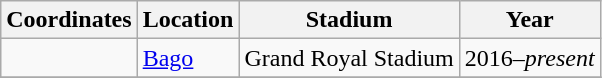<table class="wikitable sortable">
<tr>
<th>Coordinates</th>
<th>Location</th>
<th>Stadium</th>
<th>Year</th>
</tr>
<tr>
<td></td>
<td><a href='#'>Bago</a></td>
<td>Grand Royal Stadium</td>
<td>2016–<em>present</em></td>
</tr>
<tr>
</tr>
</table>
